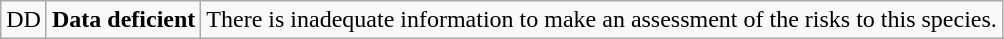<table class="wikitable" style="text-align:left">
<tr>
<td>DD</td>
<td><strong>Data deficient</strong></td>
<td>There is inadequate information to make an assessment of the risks to this species.</td>
</tr>
</table>
